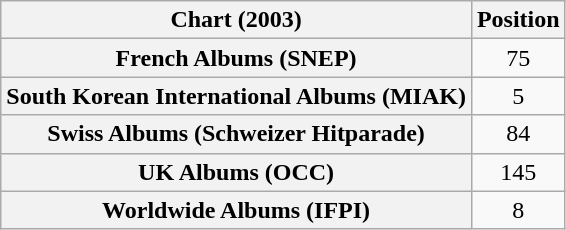<table class="wikitable sortable plainrowheaders" style="text-align:center">
<tr>
<th scope="col">Chart (2003)</th>
<th scope="col">Position</th>
</tr>
<tr>
<th scope="row">French Albums (SNEP)</th>
<td>75</td>
</tr>
<tr>
<th scope="row">South Korean International Albums (MIAK)</th>
<td>5</td>
</tr>
<tr>
<th scope="row">Swiss Albums (Schweizer Hitparade)</th>
<td>84</td>
</tr>
<tr>
<th scope="row">UK Albums (OCC)</th>
<td>145</td>
</tr>
<tr>
<th scope="row">Worldwide Albums (IFPI)</th>
<td>8</td>
</tr>
</table>
